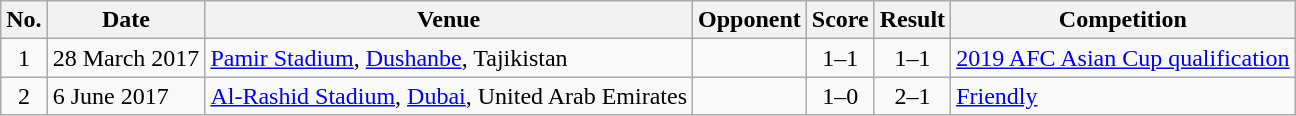<table class="wikitable sortable">
<tr>
<th scope="col">No.</th>
<th scope="col">Date</th>
<th scope="col">Venue</th>
<th scope="col">Opponent</th>
<th scope="col">Score</th>
<th scope="col">Result</th>
<th scope="col">Competition</th>
</tr>
<tr>
<td align="center">1</td>
<td>28 March 2017</td>
<td><a href='#'>Pamir Stadium</a>, <a href='#'>Dushanbe</a>, Tajikistan</td>
<td></td>
<td align="center">1–1</td>
<td align="center">1–1</td>
<td><a href='#'>2019 AFC Asian Cup qualification</a></td>
</tr>
<tr>
<td align="center">2</td>
<td>6 June 2017</td>
<td><a href='#'>Al-Rashid Stadium</a>, <a href='#'>Dubai</a>, United Arab Emirates</td>
<td></td>
<td align="center">1–0</td>
<td align="center">2–1</td>
<td><a href='#'>Friendly</a></td>
</tr>
</table>
